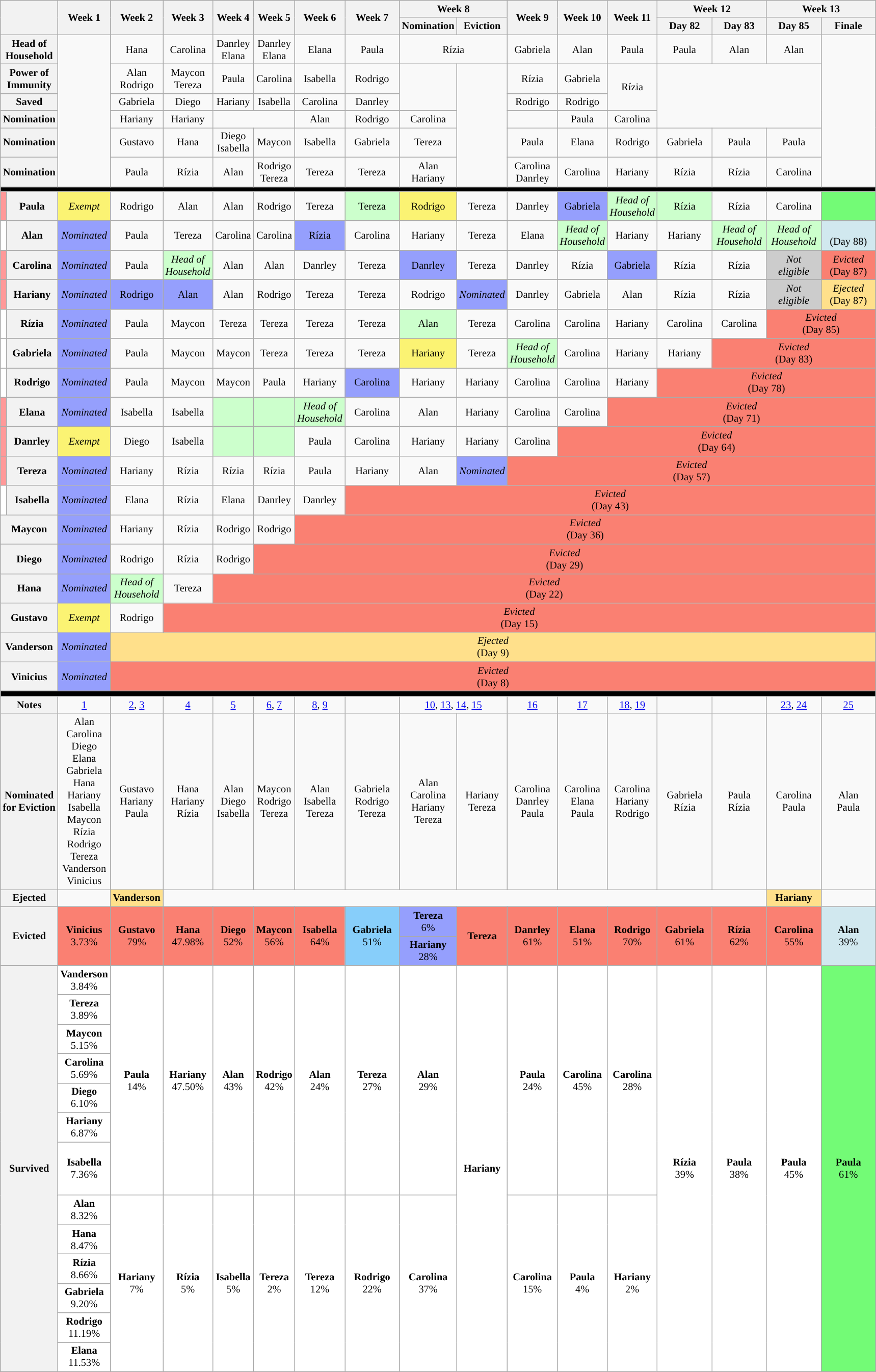<table class="wikitable" style="text-align:center; font-size:85%; ">
<tr>
<th rowspan=2 colspan=2></th>
<th rowspan=2>Week 1</th>
<th rowspan=2>Week 2</th>
<th rowspan=2>Week 3</th>
<th rowspan=2>Week 4</th>
<th rowspan=2>Week 5</th>
<th rowspan=2>Week 6</th>
<th rowspan=2 width=65>Week 7</th>
<th colspan=2>Week 8</th>
<th rowspan=2>Week 9</th>
<th rowspan=2>Week 10</th>
<th rowspan=2>Week 11</th>
<th colspan=2>Week 12</th>
<th colspan=2>Week 13</th>
</tr>
<tr>
<th width=65>Nomination</th>
<th>Eviction</th>
<th width=65>Day 82</th>
<th width=65>Day 83</th>
<th width=65>Day 85</th>
<th width=65>Finale</th>
</tr>
<tr>
<th colspan=2>Head of<br>Household</th>
<td rowspan=6></td>
<td>Hana</td>
<td>Carolina</td>
<td>Danrley<br>Elana</td>
<td>Danrley<br>Elana</td>
<td>Elana</td>
<td>Paula</td>
<td colspan=2>Rízia</td>
<td>Gabriela</td>
<td>Alan</td>
<td>Paula</td>
<td>Paula</td>
<td>Alan</td>
<td>Alan</td>
<td rowspan=6></td>
</tr>
<tr>
<th colspan=2>Power of<br>Immunity</th>
<td>Alan<br>Rodrigo</td>
<td>Maycon<br>Tereza</td>
<td>Paula</td>
<td>Carolina</td>
<td>Isabella</td>
<td>Rodrigo</td>
<td rowspan=2></td>
<td rowspan=5></td>
<td>Rízia</td>
<td>Gabriela</td>
<td rowspan=2>Rízia</td>
<td rowspan=3 colspan=3></td>
</tr>
<tr>
<th colspan=2>Saved </th>
<td>Gabriela</td>
<td>Diego</td>
<td>Hariany</td>
<td>Isabella</td>
<td>Carolina</td>
<td>Danrley</td>
<td>Rodrigo</td>
<td>Rodrigo</td>
</tr>
<tr>
<th colspan=2>Nomination<br></th>
<td>Hariany</td>
<td>Hariany</td>
<td colspan=2></td>
<td>Alan</td>
<td>Rodrigo</td>
<td>Carolina</td>
<td></td>
<td>Paula</td>
<td>Carolina</td>
</tr>
<tr>
<th colspan=2>Nomination<br></th>
<td>Gustavo</td>
<td>Hana</td>
<td>Diego<br>Isabella</td>
<td>Maycon</td>
<td>Isabella</td>
<td>Gabriela</td>
<td>Tereza</td>
<td>Paula</td>
<td>Elana</td>
<td>Rodrigo</td>
<td>Gabriela</td>
<td>Paula</td>
<td>Paula</td>
</tr>
<tr>
<th colspan=2>Nomination<br></th>
<td>Paula</td>
<td>Rízia</td>
<td>Alan</td>
<td>Rodrigo<br>Tereza</td>
<td>Tereza</td>
<td>Tereza</td>
<td>Alan<br>Hariany</td>
<td>Carolina<br>Danrley</td>
<td>Carolina</td>
<td>Hariany</td>
<td>Rízia</td>
<td>Rízia</td>
<td>Carolina</td>
</tr>
<tr>
<td bgcolor=000000 colspan=18></td>
</tr>
<tr>
<td bgcolor=FF9999></td>
<th>Paula</th>
<td bgcolor=FBF373><em>Exempt</em></td>
<td>Rodrigo</td>
<td>Alan</td>
<td>Alan</td>
<td>Rodrigo</td>
<td>Tereza</td>
<td bgcolor=CCFFCC>Tereza</td>
<td bgcolor=FBF373>Rodrigo</td>
<td>Tereza</td>
<td>Danrley</td>
<td bgcolor=959FFD>Gabriela</td>
<td bgcolor=CCFFCC><em>Head of<br>Household</em></td>
<td bgcolor=CCFFCC>Rízia</td>
<td>Rízia</td>
<td>Carolina</td>
<td bgcolor=73FB76></td>
</tr>
<tr>
<td bgcolor=FFFFFF></td>
<th>Alan</th>
<td bgcolor=959FFD><em>Nominated</em></td>
<td>Paula</td>
<td>Tereza</td>
<td>Carolina</td>
<td>Carolina</td>
<td bgcolor=959FFD>Rízia</td>
<td>Carolina</td>
<td>Hariany</td>
<td>Tereza</td>
<td>Elana</td>
<td bgcolor=CCFFCC><em>Head of<br>Household</em></td>
<td>Hariany</td>
<td>Hariany</td>
<td bgcolor=CCFFCC><em>Head of<br>Household</em></td>
<td bgcolor=CCFFCC><em>Head of<br>Household</em></td>
<td bgcolor=D1E8EF><br>(Day 88)</td>
</tr>
<tr>
<td bgcolor=FF9999></td>
<th>Carolina</th>
<td bgcolor=959FFD><em>Nominated</em></td>
<td>Paula</td>
<td bgcolor=CCFFCC><em>Head of<br>Household</em></td>
<td>Alan</td>
<td>Alan</td>
<td>Danrley</td>
<td>Tereza</td>
<td bgcolor=959FFD>Danrley</td>
<td>Tereza</td>
<td>Danrley</td>
<td>Rízia</td>
<td bgcolor=959FFD>Gabriela</td>
<td>Rízia</td>
<td>Rízia</td>
<td bgcolor=CCCCCC><em>Not<br>eligible</em></td>
<td bgcolor=FA8072><em>Evicted</em><br>(Day 87)</td>
</tr>
<tr>
<td bgcolor=FF9999></td>
<th>Hariany</th>
<td bgcolor=959FFD><em>Nominated</em></td>
<td bgcolor=959FFD>Rodrigo</td>
<td bgcolor=959FFD>Alan</td>
<td>Alan</td>
<td>Rodrigo</td>
<td>Tereza</td>
<td>Tereza</td>
<td>Rodrigo</td>
<td bgcolor=959FFD><em>Nominated</em></td>
<td>Danrley</td>
<td>Gabriela</td>
<td>Alan</td>
<td>Rízia</td>
<td>Rízia</td>
<td bgcolor=CCCCCC><em>Not<br>eligible</em></td>
<td bgcolor=FFE08B><em>Ejected</em><br>(Day 87)</td>
</tr>
<tr>
<td bgcolor=FFFFFF></td>
<th>Rízia</th>
<td bgcolor=959FFD><em>Nominated</em></td>
<td>Paula</td>
<td>Maycon</td>
<td>Tereza</td>
<td>Tereza</td>
<td>Tereza</td>
<td>Tereza</td>
<td bgcolor=CCFFCC>Alan</td>
<td>Tereza</td>
<td>Carolina</td>
<td>Carolina</td>
<td>Hariany</td>
<td>Carolina</td>
<td>Carolina</td>
<td bgcolor=FA8072 colspan=2><em>Evicted</em><br>(Day 85)</td>
</tr>
<tr>
<td bgcolor=FFFFFF></td>
<th>Gabriela</th>
<td bgcolor=959FFD><em>Nominated</em></td>
<td>Paula</td>
<td>Maycon</td>
<td>Maycon</td>
<td>Tereza</td>
<td>Tereza</td>
<td>Tereza</td>
<td bgcolor=FBF373>Hariany</td>
<td>Tereza</td>
<td bgcolor=CCFFCC><em>Head of<br>Household</em></td>
<td>Carolina</td>
<td>Hariany</td>
<td>Hariany</td>
<td bgcolor=FA8072 colspan=3><em>Evicted</em><br>(Day 83)</td>
</tr>
<tr>
<td bgcolor=FFFFFF></td>
<th>Rodrigo</th>
<td bgcolor=959FFD><em>Nominated</em></td>
<td>Paula</td>
<td>Maycon</td>
<td>Maycon</td>
<td>Paula</td>
<td>Hariany</td>
<td bgcolor=959FFD>Carolina</td>
<td>Hariany</td>
<td>Hariany</td>
<td>Carolina</td>
<td>Carolina</td>
<td>Hariany</td>
<td bgcolor=FA8072 colspan=4><em>Evicted</em><br>(Day 78)</td>
</tr>
<tr>
<td bgcolor=FF9999></td>
<th>Elana</th>
<td bgcolor=959FFD><em>Nominated</em></td>
<td>Isabella</td>
<td>Isabella</td>
<td bgcolor=CCFFCC><em></em></td>
<td bgcolor=CCFFCC><em></em></td>
<td bgcolor=CCFFCC><em>Head of<br>Household</em></td>
<td>Carolina</td>
<td>Alan</td>
<td>Hariany</td>
<td>Carolina</td>
<td>Carolina</td>
<td bgcolor=FA8072 colspan=5><em>Evicted</em><br>(Day 71)</td>
</tr>
<tr>
<td bgcolor=FF9999></td>
<th>Danrley</th>
<td bgcolor=FBF373><em>Exempt</em></td>
<td>Diego</td>
<td>Isabella</td>
<td bgcolor=CCFFCC><em></em></td>
<td bgcolor=CCFFCC><em></em></td>
<td>Paula</td>
<td>Carolina</td>
<td>Hariany</td>
<td>Hariany</td>
<td>Carolina</td>
<td bgcolor=FA8072 colspan=6><em>Evicted</em><br>(Day 64)</td>
</tr>
<tr>
<td bgcolor=FF9999></td>
<th>Tereza</th>
<td bgcolor=959FFD><em>Nominated</em></td>
<td>Hariany</td>
<td>Rízia</td>
<td>Rízia</td>
<td>Rízia</td>
<td>Paula</td>
<td>Hariany</td>
<td>Alan</td>
<td bgcolor=959FFD><em>Nominated</em></td>
<td bgcolor=FA8072 colspan=7><em>Evicted</em><br>(Day 57)</td>
</tr>
<tr>
<td bgcolor=FFFFFF></td>
<th>Isabella</th>
<td bgcolor=959FFD><em>Nominated</em></td>
<td>Elana</td>
<td>Rízia</td>
<td>Elana</td>
<td>Danrley</td>
<td>Danrley</td>
<td bgcolor=FA8072 colspan=10><em>Evicted</em><br>(Day 43)</td>
</tr>
<tr>
<th colspan=2>Maycon</th>
<td bgcolor=959FFD><em>Nominated</em></td>
<td>Hariany</td>
<td>Rízia</td>
<td>Rodrigo</td>
<td>Rodrigo</td>
<td bgcolor=FA8072 colspan=11><em>Evicted</em><br>(Day 36)</td>
</tr>
<tr>
<th colspan=2>Diego</th>
<td bgcolor=959FFD><em>Nominated</em></td>
<td>Rodrigo</td>
<td>Rízia</td>
<td>Rodrigo</td>
<td bgcolor=FA8072 colspan=12><em>Evicted</em><br>(Day 29)</td>
</tr>
<tr>
<th colspan=2>Hana</th>
<td bgcolor=959FFD><em>Nominated</em></td>
<td bgcolor=CCFFCC><em>Head of<br>Household</em></td>
<td>Tereza</td>
<td bgcolor=FA8072 colspan=13><em>Evicted</em><br>(Day 22)</td>
</tr>
<tr>
<th colspan=2>Gustavo</th>
<td bgcolor=FBF373><em>Exempt</em></td>
<td>Rodrigo</td>
<td bgcolor=FA8072 colspan=14><em>Evicted</em><br>(Day 15)</td>
</tr>
<tr>
<th colspan=2>Vanderson</th>
<td bgcolor=959FFD><em>Nominated</em></td>
<td bgcolor=FFE08B colspan=15><em>Ejected</em><br>(Day 9)</td>
</tr>
<tr>
<th colspan=2>Vinicius</th>
<td bgcolor=959FFD><em>Nominated</em></td>
<td bgcolor=FA8072 colspan=15><em>Evicted</em><br>(Day 8)</td>
</tr>
<tr>
<td bgcolor=000000 colspan=18></td>
</tr>
<tr>
<th colspan=2>Notes</th>
<td><a href='#'>1</a></td>
<td><a href='#'>2</a>, <a href='#'>3</a></td>
<td><a href='#'>4</a></td>
<td><a href='#'>5</a></td>
<td><a href='#'>6</a>, <a href='#'>7</a></td>
<td><a href='#'>8</a>, <a href='#'>9</a></td>
<td></td>
<td colspan=2><a href='#'>10</a>, <a href='#'>13</a>, <a href='#'>14</a>, <a href='#'>15</a></td>
<td><a href='#'>16</a></td>
<td><a href='#'>17</a></td>
<td><a href='#'>18</a>, <a href='#'>19</a></td>
<td></td>
<td></td>
<td><a href='#'>23</a>, <a href='#'>24</a></td>
<td><a href='#'>25</a></td>
</tr>
<tr>
<th colspan=2>Nominated<br>for Eviction</th>
<td>Alan<br>Carolina<br>Diego<br>Elana<br>Gabriela<br>Hana<br>Hariany<br>Isabella<br>Maycon<br>Rízia<br>Rodrigo<br>Tereza<br>Vanderson<br>Vinicius</td>
<td>Gustavo<br>Hariany<br>Paula</td>
<td>Hana<br>Hariany<br>Rízia</td>
<td>Alan<br>Diego<br>Isabella</td>
<td>Maycon<br>Rodrigo<br>Tereza</td>
<td>Alan<br>Isabella<br>Tereza</td>
<td>Gabriela<br>Rodrigo<br>Tereza</td>
<td>Alan<br>Carolina<br>Hariany<br>Tereza</td>
<td>Hariany<br>Tereza</td>
<td>Carolina<br>Danrley<br>Paula</td>
<td>Carolina<br>Elana<br>Paula</td>
<td>Carolina<br>Hariany<br>Rodrigo</td>
<td>Gabriela<br>Rízia</td>
<td>Paula<br>Rízia</td>
<td>Carolina<br>Paula</td>
<td>Alan<br>Paula</td>
</tr>
<tr>
<th rowspan=1 colspan=2>Ejected</th>
<td></td>
<td rowspan=1 bgcolor=FFE08B><strong>Vanderson</strong></td>
<td colspan=12></td>
<td rowspan=1 bgcolor=FFE08B><strong>Hariany</strong></td>
<td></td>
</tr>
<tr>
<th rowspan=2 colspan=2>Evicted</th>
<td rowspan=2 bgcolor=FA8072><strong>Vinicius</strong><br>3.73%<br></td>
<td rowspan=2 bgcolor=FA8072><strong>Gustavo</strong><br>79%<br></td>
<td rowspan=2 bgcolor=FA8072><strong>Hana</strong><br>47.98%<br></td>
<td rowspan=2 bgcolor=FA8072><strong>Diego</strong><br>52%<br></td>
<td rowspan=2 bgcolor=FA8072><strong>Maycon</strong><br>56%<br></td>
<td rowspan=2 bgcolor=FA8072><strong>Isabella</strong><br>64%<br></td>
<td rowspan=2 bgcolor=87CEFA><strong>Gabriela</strong><br>51%<br></td>
<td rowspan=1 bgcolor=959FFD><strong>Tereza</strong><br>6%<br></td>
<td rowspan=2 bgcolor=FA8072><strong>Tereza</strong><br></td>
<td rowspan=2 bgcolor=FA8072><strong>Danrley</strong><br>61%<br></td>
<td rowspan=2 bgcolor=FA8072><strong>Elana</strong><br>51%<br></td>
<td rowspan=2 bgcolor=FA8072><strong>Rodrigo</strong><br>70%<br></td>
<td rowspan=2 bgcolor=FA8072><strong>Gabriela</strong><br>61%<br></td>
<td rowspan=2 bgcolor=FA8072><strong>Rízia</strong><br>62%<br></td>
<td rowspan=2 bgcolor=FA8072><strong>Carolina</strong><br>55%<br></td>
<td rowspan=2 bgcolor=D1E8EF><strong>Alan</strong><br>39%<br></td>
</tr>
<tr>
<td rowspan=1 bgcolor=959FFD><strong>Hariany</strong><br>28%<br></td>
</tr>
<tr>
<th rowspan=14 colspan=2>Survived</th>
<td rowspan=1  bgcolor=FFFFFF><strong>Vanderson</strong><br>3.84%<br></td>
<td style="height:294px" rowspan=7  bgcolor=FFFFFF><strong>Paula</strong><br>14%<br></td>
<td rowspan=7  bgcolor=FFFFFF><strong>Hariany</strong><br>47.50%<br></td>
<td rowspan=7  bgcolor=FFFFFF><strong>Alan</strong><br>43%<br></td>
<td rowspan=7  bgcolor=FFFFFF><strong>Rodrigo</strong><br>42%<br></td>
<td rowspan=7  bgcolor=FFFFFF><strong>Alan</strong><br>24%<br></td>
<td rowspan=7  bgcolor=FFFFFF><strong>Tereza</strong><br>27%<br></td>
<td rowspan=7  bgcolor=FFFFFF><strong>Alan</strong><br>29%<br></td>
<td rowspan=14 bgcolor=FFFFFF><strong>Hariany</strong><br></td>
<td rowspan=7  bgcolor=FFFFFF><strong>Paula</strong><br>24%<br></td>
<td rowspan=7  bgcolor=FFFFFF><strong>Carolina</strong><br>45%<br></td>
<td rowspan=7  bgcolor=FFFFFF><strong>Carolina</strong><br>28%<br></td>
<td rowspan=14 bgcolor=FFFFFF><strong>Rízia</strong><br>39%<br></td>
<td rowspan=14 bgcolor=FFFFFF><strong>Paula</strong><br>38%<br></td>
<td rowspan=14 bgcolor=FFFFFF><strong>Paula</strong><br>45%<br></td>
<td rowspan=14 bgcolor=73FB76><strong>Paula</strong><br>61%<br></td>
</tr>
<tr>
<td rowspan=1  bgcolor=FFFFFF><strong>Tereza</strong><br>3.89%<br></td>
</tr>
<tr>
<td rowspan=1  bgcolor=FFFFFF><strong>Maycon</strong><br>5.15%<br></td>
</tr>
<tr>
<td rowspan=1  bgcolor=FFFFFF><strong>Carolina</strong><br>5.69%<br></td>
</tr>
<tr>
<td rowspan=1  bgcolor=FFFFFF><strong>Diego</strong><br>6.10%<br></td>
</tr>
<tr>
<td rowspan=1  bgcolor=FFFFFF><strong>Hariany</strong><br>6.87%<br></td>
</tr>
<tr>
<td rowspan=2  bgcolor=FFFFFF><strong>Isabella</strong><br>7.36%<br></td>
</tr>
<tr>
<td rowspan=7  bgcolor=FFFFFF><strong>Hariany</strong><br>7%<br></td>
<td rowspan=7  bgcolor=FFFFFF><strong>Rízia</strong><br>5%<br></td>
<td rowspan=7  bgcolor=FFFFFF><strong>Isabella</strong><br>5%<br></td>
<td rowspan=7  bgcolor=FFFFFF><strong>Tereza</strong><br>2%<br></td>
<td rowspan=7  bgcolor=FFFFFF><strong>Tereza</strong><br>12%<br></td>
<td rowspan=7  bgcolor=FFFFFF><strong>Rodrigo</strong><br>22%<br></td>
<td rowspan=7  bgcolor=FFFFFF><strong>Carolina</strong><br>37%<br></td>
<td rowspan=7  bgcolor=FFFFFF><strong>Carolina</strong><br>15%<br></td>
<td rowspan=7  bgcolor=FFFFFF><strong>Paula</strong><br>4%<br></td>
<td rowspan=7  bgcolor=FFFFFF><strong>Hariany</strong><br>2%<br></td>
</tr>
<tr>
<td rowspan=1  bgcolor=FFFFFF><strong>Alan</strong><br>8.32%<br></td>
</tr>
<tr>
<td rowspan=1  bgcolor=FFFFFF><strong>Hana</strong><br>8.47%<br></td>
</tr>
<tr>
<td rowspan=1  bgcolor=FFFFFF><strong>Rízia</strong><br>8.66%<br></td>
</tr>
<tr>
<td rowspan=1  bgcolor=FFFFFF><strong>Gabriela</strong><br>9.20%<br></td>
</tr>
<tr>
<td rowspan=1  bgcolor=FFFFFF><strong>Rodrigo</strong><br>11.19%<br></td>
</tr>
<tr>
<td rowspan=1  bgcolor=FFFFFF><strong>Elana</strong><br>11.53%<br></td>
</tr>
</table>
